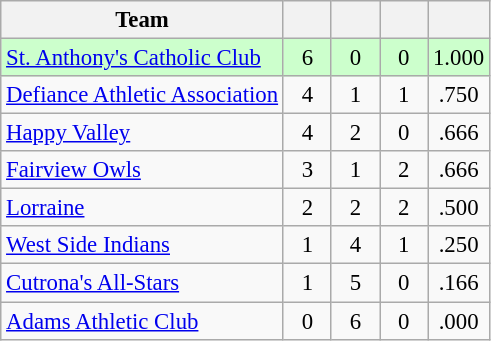<table class="wikitable" style="font-size:95%; text-align:center">
<tr>
<th>Team</th>
<th width="25"></th>
<th width="25"></th>
<th width="25"></th>
<th width="30"></th>
</tr>
<tr style="background:#cfc;">
<td style="text-align:left;"><a href='#'>St. Anthony's Catholic Club</a></td>
<td>6</td>
<td>0</td>
<td>0</td>
<td>1.000</td>
</tr>
<tr>
<td style="text-align:left;"><a href='#'>Defiance Athletic Association</a></td>
<td>4</td>
<td>1</td>
<td>1</td>
<td>.750</td>
</tr>
<tr>
<td style="text-align:left;"><a href='#'>Happy Valley</a></td>
<td>4</td>
<td>2</td>
<td>0</td>
<td>.666</td>
</tr>
<tr>
<td style="text-align:left;"><a href='#'>Fairview Owls</a></td>
<td>3</td>
<td>1</td>
<td>2</td>
<td>.666</td>
</tr>
<tr>
<td style="text-align:left;"><a href='#'>Lorraine</a></td>
<td>2</td>
<td>2</td>
<td>2</td>
<td>.500</td>
</tr>
<tr>
<td style="text-align:left;"><a href='#'>West Side Indians</a></td>
<td>1</td>
<td>4</td>
<td>1</td>
<td>.250</td>
</tr>
<tr>
<td style="text-align:left;"><a href='#'>Cutrona's All-Stars</a></td>
<td>1</td>
<td>5</td>
<td>0</td>
<td>.166</td>
</tr>
<tr>
<td style="text-align:left;"><a href='#'>Adams Athletic Club</a></td>
<td>0</td>
<td>6</td>
<td>0</td>
<td>.000</td>
</tr>
</table>
